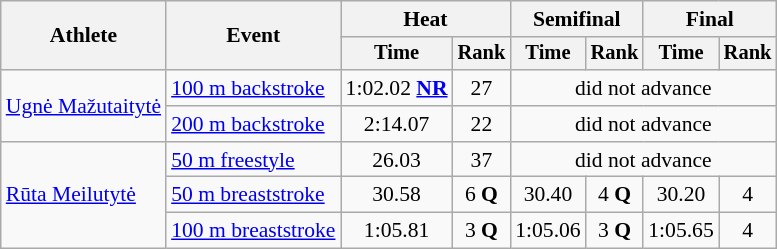<table class=wikitable style="font-size:90%">
<tr>
<th rowspan="2">Athlete</th>
<th rowspan="2">Event</th>
<th colspan="2">Heat</th>
<th colspan="2">Semifinal</th>
<th colspan="2">Final</th>
</tr>
<tr style="font-size:95%">
<th>Time</th>
<th>Rank</th>
<th>Time</th>
<th>Rank</th>
<th>Time</th>
<th>Rank</th>
</tr>
<tr align=center>
<td align=left rowspan=2><a href='#'>Ugnė Mažutaitytė</a></td>
<td align=left><a href='#'>100 m backstroke</a></td>
<td>1:02.02 <strong><a href='#'>NR</a></strong></td>
<td>27</td>
<td colspan=4>did not advance</td>
</tr>
<tr align=center>
<td align=left><a href='#'>200 m backstroke</a></td>
<td>2:14.07</td>
<td>22</td>
<td colspan=4>did not advance</td>
</tr>
<tr align=center>
<td align=left rowspan=3><a href='#'>Rūta Meilutytė</a></td>
<td align=left><a href='#'>50 m freestyle</a></td>
<td>26.03</td>
<td>37</td>
<td colspan=4>did not advance</td>
</tr>
<tr align=center>
<td align=left><a href='#'>50 m breaststroke</a></td>
<td>30.58</td>
<td>6 <strong>Q</strong></td>
<td>30.40</td>
<td>4 <strong>Q</strong></td>
<td>30.20</td>
<td>4</td>
</tr>
<tr align=center>
<td align=left><a href='#'>100 m breaststroke</a></td>
<td>1:05.81</td>
<td>3 <strong>Q</strong></td>
<td>1:05.06</td>
<td>3 <strong>Q</strong></td>
<td>1:05.65</td>
<td>4</td>
</tr>
</table>
